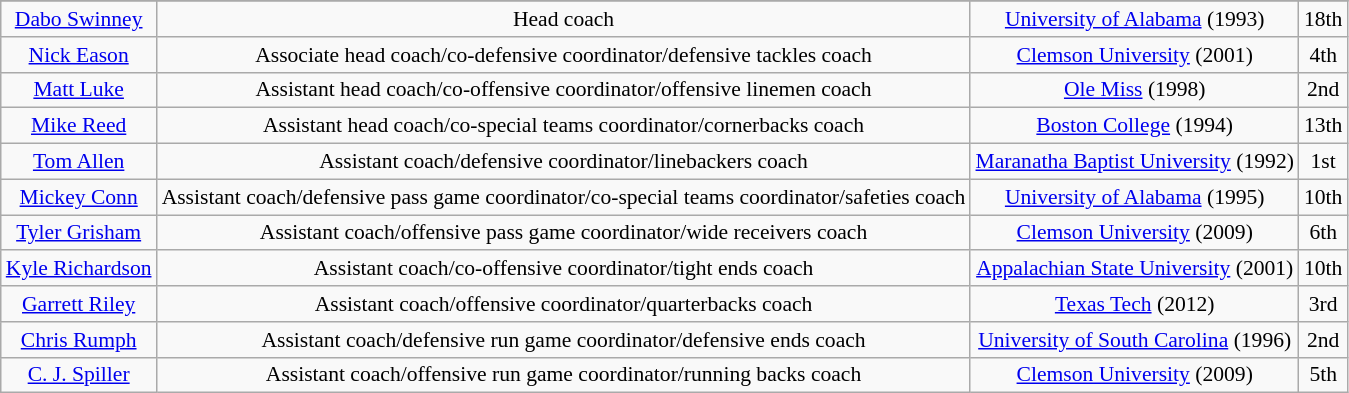<table class="wikitable" border="1" style="font-size:90%; text-align: center;">
<tr>
</tr>
<tr>
<td><a href='#'>Dabo Swinney</a></td>
<td>Head coach</td>
<td><a href='#'>University of Alabama</a> (1993)</td>
<td>18th</td>
</tr>
<tr>
<td><a href='#'>Nick Eason</a></td>
<td align=center>Associate head coach/co-defensive coordinator/defensive tackles coach</td>
<td><a href='#'>Clemson University</a> (2001)</td>
<td>4th</td>
</tr>
<tr>
<td><a href='#'>Matt Luke</a></td>
<td>Assistant head coach/co-offensive coordinator/offensive linemen coach</td>
<td><a href='#'>Ole Miss</a> (1998)</td>
<td>2nd</td>
</tr>
<tr>
<td><a href='#'>Mike Reed</a></td>
<td>Assistant head coach/co-special teams coordinator/cornerbacks coach</td>
<td><a href='#'>Boston College</a> (1994)</td>
<td>13th</td>
</tr>
<tr>
<td><a href='#'>Tom Allen</a></td>
<td>Assistant coach/defensive coordinator/linebackers coach</td>
<td><a href='#'>Maranatha Baptist University</a> (1992)</td>
<td>1st</td>
</tr>
<tr>
<td><a href='#'>Mickey Conn</a></td>
<td>Assistant coach/defensive pass game coordinator/co-special teams coordinator/safeties coach</td>
<td><a href='#'>University of Alabama</a> (1995)</td>
<td>10th</td>
</tr>
<tr>
<td><a href='#'>Tyler Grisham</a></td>
<td>Assistant coach/offensive pass game coordinator/wide receivers coach</td>
<td><a href='#'>Clemson University</a> (2009)</td>
<td>6th</td>
</tr>
<tr>
<td><a href='#'>Kyle Richardson</a></td>
<td>Assistant coach/co-offensive coordinator/tight ends coach</td>
<td><a href='#'>Appalachian State University</a> (2001)</td>
<td>10th</td>
</tr>
<tr>
<td><a href='#'>Garrett Riley</a></td>
<td align=center>Assistant coach/offensive coordinator/quarterbacks coach</td>
<td><a href='#'>Texas Tech</a> (2012)</td>
<td>3rd</td>
</tr>
<tr>
<td><a href='#'>Chris Rumph</a></td>
<td>Assistant coach/defensive run game coordinator/defensive ends coach</td>
<td><a href='#'>University of South Carolina</a> (1996)</td>
<td>2nd</td>
</tr>
<tr>
<td><a href='#'>C. J. Spiller</a></td>
<td>Assistant coach/offensive run game coordinator/running backs coach</td>
<td><a href='#'>Clemson University</a> (2009)</td>
<td>5th</td>
</tr>
</table>
